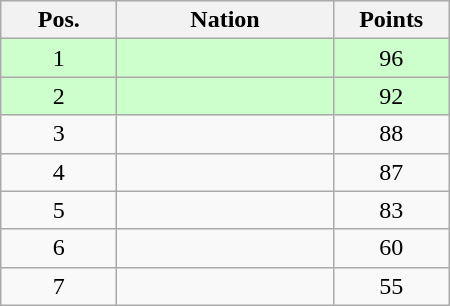<table class="wikitable gauche" cellspacing="1" style="width:300px;">
<tr style="background:#efefef; text-align:center;">
<th style="width:70px;">Pos.</th>
<th>Nation</th>
<th style="width:70px;">Points</th>
</tr>
<tr style="vertical-align:top; text-align:center; background:#ccffcc;">
<td>1</td>
<td style="text-align:left;"></td>
<td>96</td>
</tr>
<tr style="vertical-align:top; text-align:center; background:#ccffcc;">
<td>2</td>
<td style="text-align:left;"></td>
<td>92</td>
</tr>
<tr style="vertical-align:top; text-align:center;">
<td>3</td>
<td style="text-align:left;"></td>
<td>88</td>
</tr>
<tr style="vertical-align:top; text-align:center;">
<td>4</td>
<td style="text-align:left;"></td>
<td>87</td>
</tr>
<tr style="vertical-align:top; text-align:center;">
<td>5</td>
<td style="text-align:left;"></td>
<td>83</td>
</tr>
<tr style="vertical-align:top; text-align:center;">
<td>6</td>
<td style="text-align:left;"></td>
<td>60</td>
</tr>
<tr style="vertical-align:top; text-align:center;">
<td>7</td>
<td style="text-align:left;"></td>
<td>55</td>
</tr>
</table>
